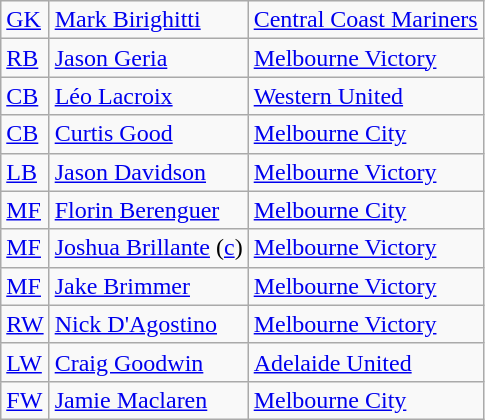<table class="wikitable">
<tr>
<td><a href='#'>GK</a></td>
<td> <a href='#'>Mark Birighitti</a></td>
<td><a href='#'>Central Coast Mariners</a></td>
</tr>
<tr>
<td><a href='#'>RB</a></td>
<td> <a href='#'>Jason Geria</a></td>
<td><a href='#'>Melbourne Victory</a></td>
</tr>
<tr>
<td><a href='#'>CB</a></td>
<td> <a href='#'>Léo Lacroix</a></td>
<td><a href='#'>Western United</a></td>
</tr>
<tr>
<td><a href='#'>CB</a></td>
<td> <a href='#'>Curtis Good</a></td>
<td><a href='#'>Melbourne City</a></td>
</tr>
<tr>
<td><a href='#'>LB</a></td>
<td> <a href='#'>Jason Davidson</a></td>
<td><a href='#'>Melbourne Victory</a></td>
</tr>
<tr>
<td><a href='#'>MF</a></td>
<td> <a href='#'>Florin Berenguer</a></td>
<td><a href='#'>Melbourne City</a></td>
</tr>
<tr>
<td><a href='#'>MF</a></td>
<td> <a href='#'>Joshua Brillante</a> (<a href='#'>c</a>)</td>
<td><a href='#'>Melbourne Victory</a></td>
</tr>
<tr>
<td><a href='#'>MF</a></td>
<td> <a href='#'>Jake Brimmer</a></td>
<td><a href='#'>Melbourne Victory</a></td>
</tr>
<tr>
<td><a href='#'>RW</a></td>
<td> <a href='#'>Nick D'Agostino</a></td>
<td><a href='#'>Melbourne Victory</a></td>
</tr>
<tr>
<td><a href='#'>LW</a></td>
<td> <a href='#'>Craig Goodwin</a></td>
<td><a href='#'>Adelaide United</a></td>
</tr>
<tr>
<td><a href='#'>FW</a></td>
<td> <a href='#'>Jamie Maclaren</a></td>
<td><a href='#'>Melbourne City</a></td>
</tr>
</table>
